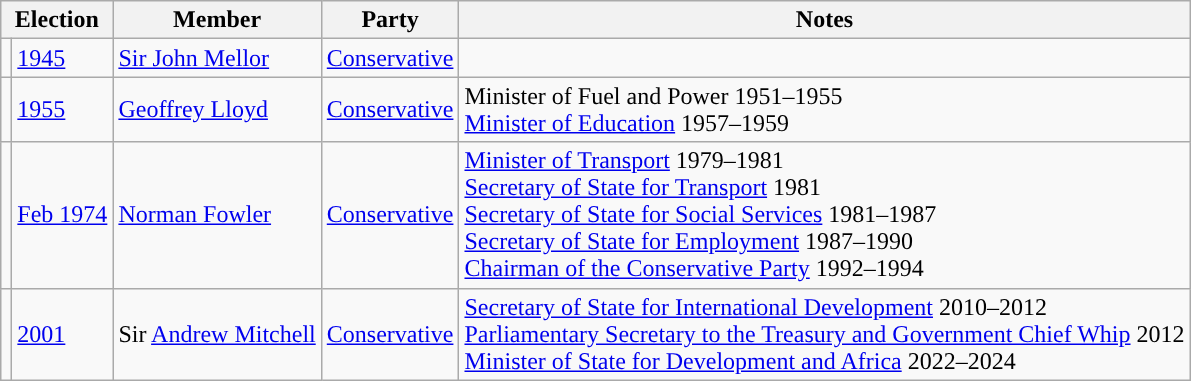<table class="wikitable">
<tr>
<th colspan="2">Election</th>
<th>Member</th>
<th>Party</th>
<th>Notes</th>
</tr>
<tr>
<td style="color:inherit;background-color: "></td>
<td><a href='#'>1945</a></td>
<td><a href='#'>Sir John Mellor</a></td>
<td><a href='#'>Conservative</a></td>
<td></td>
</tr>
<tr>
<td style="color:inherit;background-color: "></td>
<td><a href='#'>1955</a></td>
<td><a href='#'>Geoffrey Lloyd</a></td>
<td><a href='#'>Conservative</a></td>
<td>Minister of Fuel and Power 1951–1955<br><a href='#'>Minister of Education</a> 1957–1959</td>
</tr>
<tr>
<td style="color:inherit;background-color: "></td>
<td><a href='#'>Feb 1974</a></td>
<td><a href='#'>Norman Fowler</a></td>
<td><a href='#'>Conservative</a></td>
<td><a href='#'>Minister of Transport</a> 1979–1981<br><a href='#'>Secretary of State for Transport</a> 1981<br><a href='#'>Secretary of State for Social Services</a> 1981–1987<br><a href='#'>Secretary of State for Employment</a> 1987–1990<br><a href='#'>Chairman of the Conservative Party</a> 1992–1994</td>
</tr>
<tr>
<td style="color:inherit;background-color: "></td>
<td><a href='#'>2001</a></td>
<td>Sir <a href='#'>Andrew Mitchell</a></td>
<td><a href='#'>Conservative</a></td>
<td><a href='#'>Secretary of State for International Development</a> 2010–2012<br><a href='#'>Parliamentary Secretary to the Treasury and Government Chief Whip</a> 2012<br><a href='#'>Minister of State for Development and Africa</a> 2022–2024</td>
</tr>
</table>
